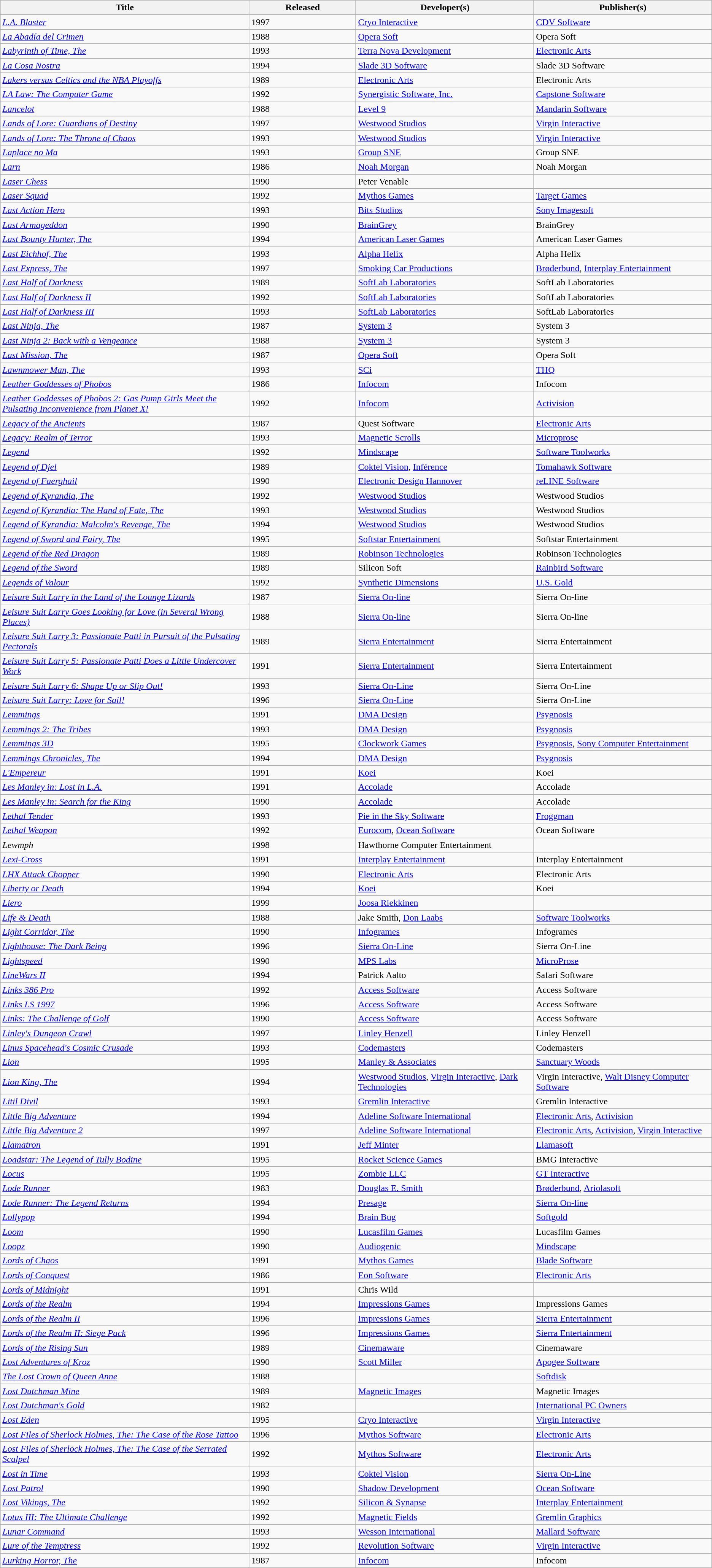<table class="wikitable sortable">
<tr>
<th width=35%>Title</th>
<th width=15%>Released</th>
<th width=25%>Developer(s)</th>
<th width=25%>Publisher(s)</th>
</tr>
<tr>
<td><em><a href='#'>L.A. Blaster</a></em></td>
<td>1997</td>
<td><a href='#'>Cryo Interactive</a></td>
<td><a href='#'>CDV Software</a></td>
</tr>
<tr>
<td><em><a href='#'>La Abadía del Crimen</a></em></td>
<td>1988</td>
<td><a href='#'>Opera Soft</a></td>
<td>Opera Soft</td>
</tr>
<tr>
<td><em><a href='#'>Labyrinth of Time, The</a></em></td>
<td>1993</td>
<td><a href='#'>Terra Nova Development</a></td>
<td><a href='#'>Electronic Arts</a></td>
</tr>
<tr>
<td><em><a href='#'>La Cosa Nostra</a></em></td>
<td>1994</td>
<td><a href='#'>Slade 3D Software</a></td>
<td>Slade 3D Software</td>
</tr>
<tr>
<td><em><a href='#'>Lakers versus Celtics and the NBA Playoffs</a></em></td>
<td>1989</td>
<td><a href='#'>Electronic Arts</a></td>
<td>Electronic Arts</td>
</tr>
<tr>
<td><em><a href='#'>LA Law: The Computer Game</a></em></td>
<td>1992</td>
<td><a href='#'>Synergistic Software, Inc.</a></td>
<td><a href='#'>Capstone Software</a></td>
</tr>
<tr>
<td><em><a href='#'>Lancelot</a></em></td>
<td>1988</td>
<td><a href='#'>Level 9</a></td>
<td><a href='#'>Mandarin Software</a></td>
</tr>
<tr>
<td><em><a href='#'>Lands of Lore: Guardians of Destiny</a></em></td>
<td>1997</td>
<td><a href='#'>Westwood Studios</a></td>
<td><a href='#'>Virgin Interactive</a></td>
</tr>
<tr>
<td><em><a href='#'>Lands of Lore: The Throne of Chaos</a></em></td>
<td>1993</td>
<td><a href='#'>Westwood Studios</a></td>
<td><a href='#'>Virgin Interactive</a></td>
</tr>
<tr>
<td><em><a href='#'>Laplace no Ma</a></em></td>
<td>1993</td>
<td><a href='#'>Group SNE</a></td>
<td>Group SNE</td>
</tr>
<tr>
<td><em><a href='#'>Larn</a></em></td>
<td>1986</td>
<td><a href='#'>Noah Morgan</a></td>
<td>Noah Morgan</td>
</tr>
<tr>
<td><em><a href='#'>Laser Chess</a></em></td>
<td>1990</td>
<td>Peter Venable</td>
<td></td>
</tr>
<tr>
<td><em><a href='#'>Laser Squad</a></em></td>
<td>1992</td>
<td><a href='#'>Mythos Games</a></td>
<td><a href='#'>Target Games</a></td>
</tr>
<tr>
<td><em><a href='#'>Last Action Hero</a></em></td>
<td>1993</td>
<td><a href='#'>Bits Studios</a></td>
<td><a href='#'>Sony Imagesoft</a></td>
</tr>
<tr>
<td><em><a href='#'>Last Armageddon</a></em></td>
<td>1990</td>
<td><a href='#'>BrainGrey</a></td>
<td>BrainGrey</td>
</tr>
<tr>
<td><em><a href='#'>Last Bounty Hunter, The</a></em></td>
<td>1994</td>
<td><a href='#'>American Laser Games</a></td>
<td>American Laser Games</td>
</tr>
<tr>
<td><em><a href='#'>Last Eichhof, The</a></em></td>
<td>1993</td>
<td><a href='#'>Alpha Helix</a></td>
<td>Alpha Helix</td>
</tr>
<tr>
<td><em><a href='#'>Last Express, The</a></em></td>
<td>1997</td>
<td><a href='#'>Smoking Car Productions</a></td>
<td><a href='#'>Brøderbund</a>, <a href='#'>Interplay Entertainment</a></td>
</tr>
<tr>
<td><em><a href='#'>Last Half of Darkness</a></em></td>
<td>1989</td>
<td><a href='#'>SoftLab Laboratories</a></td>
<td>SoftLab Laboratories</td>
</tr>
<tr>
<td><em><a href='#'>Last Half of Darkness II</a></em></td>
<td>1992</td>
<td><a href='#'>SoftLab Laboratories</a></td>
<td>SoftLab Laboratories</td>
</tr>
<tr>
<td><em><a href='#'>Last Half of Darkness III</a></em></td>
<td>1993</td>
<td><a href='#'>SoftLab Laboratories</a></td>
<td>SoftLab Laboratories</td>
</tr>
<tr>
<td><em><a href='#'>Last Ninja, The</a></em></td>
<td>1987</td>
<td><a href='#'>System 3</a></td>
<td>System 3</td>
</tr>
<tr>
<td><em><a href='#'>Last Ninja 2: Back with a Vengeance</a></em></td>
<td>1988</td>
<td><a href='#'>System 3</a></td>
<td>System 3</td>
</tr>
<tr>
<td><em><a href='#'>Last Mission, The</a></em></td>
<td>1987</td>
<td><a href='#'>Opera Soft</a></td>
<td>Opera Soft</td>
</tr>
<tr>
<td><em><a href='#'>Lawnmower Man, The</a></em></td>
<td>1993</td>
<td><a href='#'>SCi</a></td>
<td><a href='#'>THQ</a></td>
</tr>
<tr>
<td><em><a href='#'>Leather Goddesses of Phobos</a></em></td>
<td>1986</td>
<td><a href='#'>Infocom</a></td>
<td>Infocom</td>
</tr>
<tr>
<td><em><a href='#'>Leather Goddesses of Phobos 2: Gas Pump Girls Meet the Pulsating Inconvenience from Planet X!</a></em></td>
<td>1992</td>
<td><a href='#'>Infocom</a></td>
<td><a href='#'>Activision</a></td>
</tr>
<tr>
<td><em><a href='#'>Legacy of the Ancients</a></em></td>
<td>1987</td>
<td>Quest Software</td>
<td><a href='#'>Electronic Arts</a></td>
</tr>
<tr>
<td><em><a href='#'>Legacy: Realm of Terror</a></em></td>
<td>1993</td>
<td><a href='#'>Magnetic Scrolls</a></td>
<td><a href='#'>Microprose</a></td>
</tr>
<tr>
<td><em><a href='#'>Legend</a></em></td>
<td>1992</td>
<td><a href='#'>Mindscape</a></td>
<td><a href='#'>Software Toolworks</a></td>
</tr>
<tr>
<td><em><a href='#'>Legend of Djel</a></em></td>
<td>1989</td>
<td><a href='#'>Coktel Vision</a>, <a href='#'>Inférence</a></td>
<td><a href='#'>Tomahawk Software</a></td>
</tr>
<tr>
<td><em><a href='#'>Legend of Faerghail</a></em></td>
<td>1990</td>
<td><a href='#'>Electronic Design Hannover</a></td>
<td><a href='#'>reLINE Software</a></td>
</tr>
<tr>
<td><em><a href='#'>Legend of Kyrandia, The</a></em></td>
<td>1992</td>
<td><a href='#'>Westwood Studios</a></td>
<td>Westwood Studios</td>
</tr>
<tr>
<td><em><a href='#'>Legend of Kyrandia: The Hand of Fate, The</a></em></td>
<td>1993</td>
<td><a href='#'>Westwood Studios</a></td>
<td>Westwood Studios</td>
</tr>
<tr>
<td><em><a href='#'>Legend of Kyrandia: Malcolm's Revenge, The</a></em></td>
<td>1994</td>
<td><a href='#'>Westwood Studios</a></td>
<td>Westwood Studios</td>
</tr>
<tr>
<td><em><a href='#'>Legend of Sword and Fairy, The</a></em></td>
<td>1995</td>
<td><a href='#'>Softstar Entertainment</a></td>
<td>Softstar Entertainment</td>
</tr>
<tr>
<td><em><a href='#'>Legend of the Red Dragon</a></em></td>
<td>1989</td>
<td><a href='#'>Robinson Technologies</a></td>
<td>Robinson Technologies</td>
</tr>
<tr>
<td><em><a href='#'>Legend of the Sword</a></em></td>
<td>1989</td>
<td>Silicon Soft</td>
<td><a href='#'>Rainbird Software</a></td>
</tr>
<tr>
<td><em><a href='#'>Legends of Valour</a></em></td>
<td>1992</td>
<td><a href='#'>Synthetic Dimensions</a></td>
<td><a href='#'>U.S. Gold</a></td>
</tr>
<tr>
<td><em><a href='#'>Leisure Suit Larry in the Land of the Lounge Lizards</a></em></td>
<td>1987</td>
<td><a href='#'>Sierra On-line</a></td>
<td>Sierra On-line</td>
</tr>
<tr>
<td><em><a href='#'>Leisure Suit Larry Goes Looking for Love (in Several Wrong Places)</a></em></td>
<td>1988</td>
<td><a href='#'>Sierra On-line</a></td>
<td>Sierra On-line</td>
</tr>
<tr>
<td><em><a href='#'>Leisure Suit Larry 3: Passionate Patti in Pursuit of the Pulsating Pectorals</a></em></td>
<td>1989</td>
<td><a href='#'>Sierra Entertainment</a></td>
<td>Sierra Entertainment</td>
</tr>
<tr>
<td><em><a href='#'>Leisure Suit Larry 5: Passionate Patti Does a Little Undercover Work</a></em></td>
<td>1991</td>
<td><a href='#'>Sierra Entertainment</a></td>
<td>Sierra Entertainment</td>
</tr>
<tr>
<td><em><a href='#'>Leisure Suit Larry 6: Shape Up or Slip Out!</a></em></td>
<td>1993</td>
<td><a href='#'>Sierra On-Line</a></td>
<td>Sierra On-Line</td>
</tr>
<tr>
<td><em><a href='#'>Leisure Suit Larry: Love for Sail!</a></em></td>
<td>1996</td>
<td><a href='#'>Sierra On-Line</a></td>
<td>Sierra On-Line</td>
</tr>
<tr>
<td><em><a href='#'>Lemmings</a></em></td>
<td>1991</td>
<td><a href='#'>DMA Design</a></td>
<td><a href='#'>Psygnosis</a></td>
</tr>
<tr>
<td><em><a href='#'>Lemmings 2: The Tribes</a></em></td>
<td>1993</td>
<td><a href='#'>DMA Design</a></td>
<td><a href='#'>Psygnosis</a></td>
</tr>
<tr>
<td><em><a href='#'>Lemmings 3D</a></em></td>
<td>1995</td>
<td><a href='#'>Clockwork Games</a></td>
<td><a href='#'>Psygnosis</a>, <a href='#'>Sony Computer Entertainment</a></td>
</tr>
<tr>
<td><em><a href='#'>Lemmings Chronicles, The</a></em></td>
<td>1994</td>
<td><a href='#'>DMA Design</a></td>
<td><a href='#'>Psygnosis</a></td>
</tr>
<tr>
<td><em><a href='#'>L'Empereur</a></em></td>
<td>1991</td>
<td><a href='#'>Koei</a></td>
<td>Koei</td>
</tr>
<tr>
<td><em><a href='#'>Les Manley in: Lost in L.A.</a></em></td>
<td>1991</td>
<td><a href='#'>Accolade</a></td>
<td>Accolade</td>
</tr>
<tr>
<td><em><a href='#'>Les Manley in: Search for the King</a></em></td>
<td>1990</td>
<td><a href='#'>Accolade</a></td>
<td>Accolade</td>
</tr>
<tr>
<td><em><a href='#'>Lethal Tender</a></em></td>
<td>1993</td>
<td><a href='#'>Pie in the Sky Software</a></td>
<td><a href='#'>Froggman</a></td>
</tr>
<tr>
<td><em><a href='#'>Lethal Weapon</a></em></td>
<td>1992</td>
<td><a href='#'>Eurocom</a>, <a href='#'>Ocean Software</a></td>
<td>Ocean Software</td>
</tr>
<tr>
<td><em>Lewmph</em></td>
<td>1998</td>
<td>Hawthorne Computer Entertainment</td>
<td></td>
</tr>
<tr>
<td><em><a href='#'>Lexi-Cross</a></em></td>
<td>1991</td>
<td><a href='#'>Interplay Entertainment</a></td>
<td>Interplay Entertainment</td>
</tr>
<tr>
<td><em><a href='#'>LHX Attack Chopper</a></em></td>
<td>1990</td>
<td><a href='#'>Electronic Arts</a></td>
<td>Electronic Arts</td>
</tr>
<tr>
<td><em><a href='#'>Liberty or Death</a></em></td>
<td>1994</td>
<td><a href='#'>Koei</a></td>
<td>Koei</td>
</tr>
<tr>
<td><em><a href='#'>Liero</a></em></td>
<td>1999</td>
<td><a href='#'>Joosa Riekkinen</a></td>
<td></td>
</tr>
<tr>
<td><em><a href='#'>Life & Death</a></em></td>
<td>1988</td>
<td>Jake Smith, <a href='#'>Don Laabs</a></td>
<td><a href='#'>Software Toolworks</a></td>
</tr>
<tr>
<td><em><a href='#'>Light Corridor, The</a></em></td>
<td>1990</td>
<td><a href='#'>Infogrames</a></td>
<td>Infogrames</td>
</tr>
<tr>
<td><em><a href='#'>Lighthouse: The Dark Being</a></em></td>
<td>1996</td>
<td><a href='#'>Sierra On-Line</a></td>
<td>Sierra On-Line</td>
</tr>
<tr>
<td><em><a href='#'>Lightspeed</a></em></td>
<td>1990</td>
<td><a href='#'>MPS Labs</a></td>
<td><a href='#'>MicroProse</a></td>
</tr>
<tr>
<td><em><a href='#'>LineWars II</a></em></td>
<td>1994</td>
<td>Patrick Aalto</td>
<td>Safari Software</td>
</tr>
<tr>
<td><em><a href='#'>Links 386 Pro</a></em></td>
<td>1992</td>
<td><a href='#'>Access Software</a></td>
<td>Access Software</td>
</tr>
<tr>
<td><em><a href='#'>Links LS 1997</a></em></td>
<td>1996</td>
<td><a href='#'>Access Software</a></td>
<td>Access Software</td>
</tr>
<tr>
<td><em><a href='#'>Links: The Challenge of Golf</a></em></td>
<td>1990</td>
<td><a href='#'>Access Software</a></td>
<td>Access Software</td>
</tr>
<tr>
<td><em><a href='#'>Linley's Dungeon Crawl</a></em></td>
<td>1997</td>
<td><a href='#'>Linley Henzell</a></td>
<td>Linley Henzell</td>
</tr>
<tr>
<td><em><a href='#'>Linus Spacehead's Cosmic Crusade</a></em></td>
<td>1993</td>
<td><a href='#'>Codemasters</a></td>
<td>Codemasters</td>
</tr>
<tr>
<td><em><a href='#'>Lion</a></em></td>
<td>1995</td>
<td><a href='#'>Manley & Associates</a></td>
<td><a href='#'>Sanctuary Woods</a></td>
</tr>
<tr>
<td><em><a href='#'>Lion King, The</a></em></td>
<td>1994</td>
<td><a href='#'>Westwood Studios</a>, <a href='#'>Virgin Interactive</a>, <a href='#'>Dark Technologies</a></td>
<td>Virgin Interactive, <a href='#'>Walt Disney Computer Software</a></td>
</tr>
<tr>
<td><em><a href='#'>Litil Divil</a></em></td>
<td>1993</td>
<td><a href='#'>Gremlin Interactive</a></td>
<td>Gremlin Interactive</td>
</tr>
<tr>
<td><em><a href='#'>Little Big Adventure</a></em></td>
<td>1994</td>
<td><a href='#'>Adeline Software International</a></td>
<td><a href='#'>Electronic Arts</a>, <a href='#'>Activision</a></td>
</tr>
<tr>
<td><em><a href='#'>Little Big Adventure 2</a></em></td>
<td>1997</td>
<td><a href='#'>Adeline Software International</a></td>
<td><a href='#'>Electronic Arts</a>, <a href='#'>Activision</a>, <a href='#'>Virgin Interactive</a></td>
</tr>
<tr>
<td><em><a href='#'>Llamatron</a></em></td>
<td>1991</td>
<td><a href='#'>Jeff Minter</a></td>
<td><a href='#'>Llamasoft</a></td>
</tr>
<tr>
<td><em><a href='#'>Loadstar: The Legend of Tully Bodine</a></em></td>
<td>1995</td>
<td><a href='#'>Rocket Science Games</a></td>
<td>BMG Interactive</td>
</tr>
<tr>
<td><em><a href='#'>Locus</a></em></td>
<td>1995</td>
<td><a href='#'>Zombie LLC</a></td>
<td><a href='#'>GT Interactive</a></td>
</tr>
<tr>
<td><em><a href='#'>Lode Runner</a></em></td>
<td>1983</td>
<td><a href='#'>Douglas E. Smith</a></td>
<td><a href='#'>Brøderbund</a>, <a href='#'>Ariolasoft</a></td>
</tr>
<tr>
<td><em><a href='#'>Lode Runner: The Legend Returns</a></em></td>
<td>1994</td>
<td><a href='#'>Presage</a></td>
<td><a href='#'>Sierra On-line</a></td>
</tr>
<tr>
<td><em><a href='#'>Lollypop</a></em></td>
<td>1994</td>
<td><a href='#'>Brain Bug</a></td>
<td><a href='#'>Softgold</a></td>
</tr>
<tr>
<td><em><a href='#'>Loom</a></em></td>
<td>1990</td>
<td><a href='#'>Lucasfilm Games</a></td>
<td>Lucasfilm Games</td>
</tr>
<tr>
<td><em><a href='#'>Loopz</a></em></td>
<td>1990</td>
<td><a href='#'>Audiogenic</a></td>
<td><a href='#'>Mindscape</a></td>
</tr>
<tr>
<td><em><a href='#'>Lords of Chaos</a></em></td>
<td>1991</td>
<td><a href='#'>Mythos Games</a></td>
<td><a href='#'>Blade Software</a></td>
</tr>
<tr>
<td><em><a href='#'>Lords of Conquest</a></em></td>
<td>1986</td>
<td><a href='#'>Eon Software</a></td>
<td><a href='#'>Electronic Arts</a></td>
</tr>
<tr>
<td><em><a href='#'>Lords of Midnight</a></em></td>
<td>1991</td>
<td>Chris Wild</td>
<td></td>
</tr>
<tr>
<td><em><a href='#'>Lords of the Realm</a></em></td>
<td>1994</td>
<td><a href='#'>Impressions Games</a></td>
<td>Impressions Games</td>
</tr>
<tr>
<td><em><a href='#'>Lords of the Realm II</a></em></td>
<td>1996</td>
<td><a href='#'>Impressions Games</a></td>
<td><a href='#'>Sierra Entertainment</a></td>
</tr>
<tr>
<td><em><a href='#'>Lords of the Realm II: Siege Pack</a></em></td>
<td>1996</td>
<td><a href='#'>Impressions Games</a></td>
<td><a href='#'>Sierra Entertainment</a></td>
</tr>
<tr>
<td><em><a href='#'>Lords of the Rising Sun</a></em></td>
<td>1989</td>
<td><a href='#'>Cinemaware</a></td>
<td>Cinemaware</td>
</tr>
<tr>
<td><em><a href='#'>Lost Adventures of Kroz</a></em></td>
<td>1990</td>
<td><a href='#'>Scott Miller</a></td>
<td><a href='#'>Apogee Software</a></td>
</tr>
<tr>
<td><em><a href='#'>The Lost Crown of Queen Anne</a></em></td>
<td>1988</td>
<td></td>
<td><a href='#'>Softdisk</a></td>
</tr>
<tr>
<td><em><a href='#'>Lost Dutchman Mine</a></em></td>
<td>1989</td>
<td><a href='#'>Magnetic Images</a></td>
<td>Magnetic Images</td>
</tr>
<tr>
<td><em><a href='#'>Lost Dutchman's Gold</a></em></td>
<td>1982</td>
<td></td>
<td><a href='#'>International PC Owners</a></td>
</tr>
<tr>
<td><em><a href='#'>Lost Eden</a></em></td>
<td>1995</td>
<td><a href='#'>Cryo Interactive</a></td>
<td><a href='#'>Virgin Interactive</a></td>
</tr>
<tr>
<td><em><a href='#'>Lost Files of Sherlock Holmes, The: The Case of the Rose Tattoo</a></em></td>
<td>1996</td>
<td><a href='#'>Mythos Software</a></td>
<td><a href='#'>Electronic Arts</a></td>
</tr>
<tr>
<td><em><a href='#'>Lost Files of Sherlock Holmes, The: The Case of the Serrated Scalpel</a></em></td>
<td>1992</td>
<td><a href='#'>Mythos Software</a></td>
<td><a href='#'>Electronic Arts</a></td>
</tr>
<tr>
<td><em><a href='#'>Lost in Time</a></em></td>
<td>1993</td>
<td><a href='#'>Coktel Vision</a></td>
<td><a href='#'>Sierra On-Line</a></td>
</tr>
<tr>
<td><em><a href='#'>Lost Patrol</a></em></td>
<td>1990</td>
<td><a href='#'>Shadow Development</a></td>
<td><a href='#'>Ocean Software</a></td>
</tr>
<tr>
<td><em><a href='#'>Lost Vikings, The</a></em></td>
<td>1992</td>
<td><a href='#'>Silicon & Synapse</a></td>
<td><a href='#'>Interplay Entertainment</a></td>
</tr>
<tr>
<td><em><a href='#'>Lotus III: The Ultimate Challenge</a></em></td>
<td>1992</td>
<td><a href='#'>Magnetic Fields</a></td>
<td><a href='#'>Gremlin Graphics</a></td>
</tr>
<tr>
<td><em><a href='#'>Lunar Command</a></em></td>
<td>1993</td>
<td><a href='#'>Wesson International</a></td>
<td><a href='#'>Mallard Software</a></td>
</tr>
<tr>
<td><em><a href='#'>Lure of the Temptress</a></em></td>
<td>1992</td>
<td><a href='#'>Revolution Software</a></td>
<td><a href='#'>Virgin Interactive</a></td>
</tr>
<tr>
<td><em><a href='#'>Lurking Horror, The</a></em></td>
<td>1987</td>
<td><a href='#'>Infocom</a></td>
<td>Infocom</td>
</tr>
</table>
